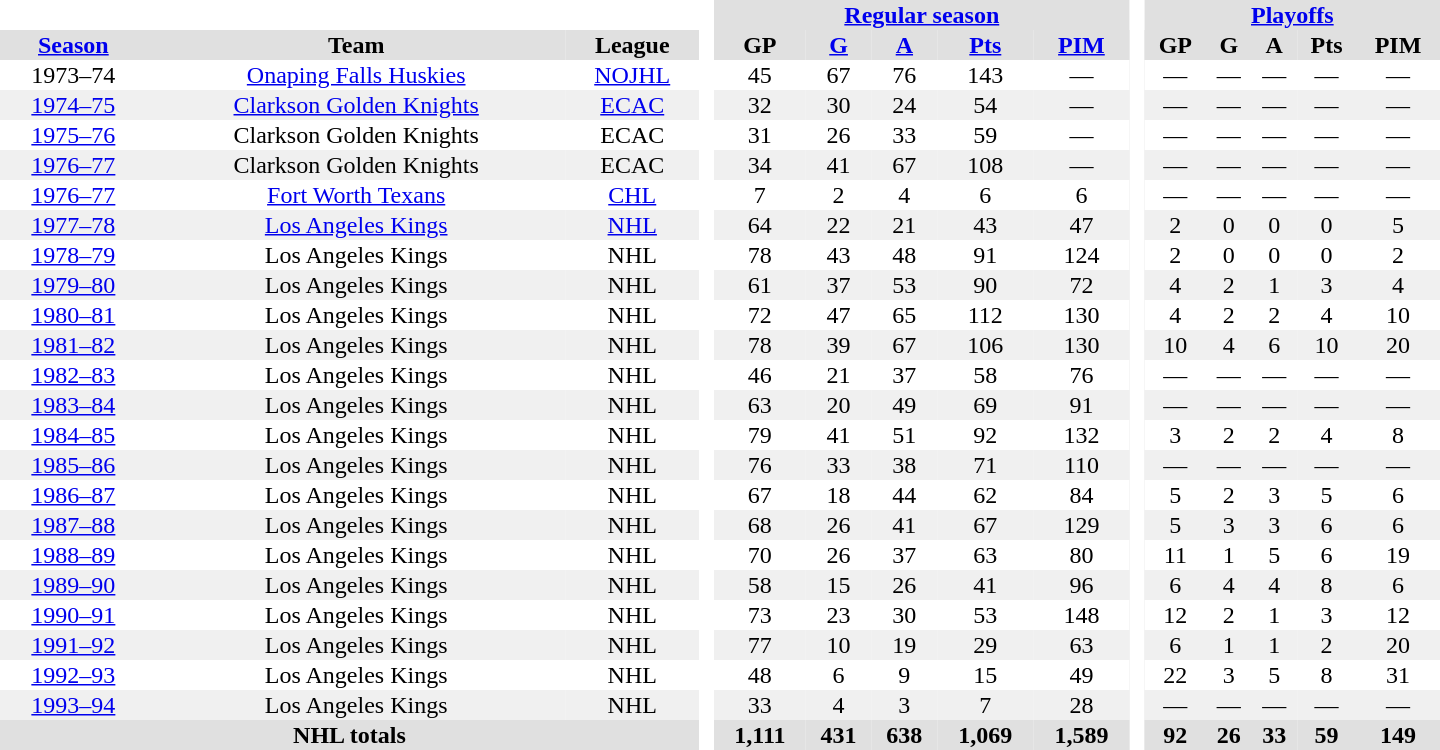<table border="0" cellpadding="1" cellspacing="0" style="text-align:center; width:60em">
<tr bgcolor="#e0e0e0">
<th colspan="3" bgcolor="#ffffff"> </th>
<th rowspan="99" bgcolor="#ffffff"> </th>
<th colspan="5"><a href='#'>Regular season</a></th>
<th rowspan="99" bgcolor="#ffffff"> </th>
<th colspan="5"><a href='#'>Playoffs</a></th>
</tr>
<tr bgcolor="#e0e0e0">
<th><a href='#'>Season</a></th>
<th>Team</th>
<th>League</th>
<th>GP</th>
<th><a href='#'>G</a></th>
<th><a href='#'>A</a></th>
<th><a href='#'>Pts</a></th>
<th><a href='#'>PIM</a></th>
<th>GP</th>
<th>G</th>
<th>A</th>
<th>Pts</th>
<th>PIM</th>
</tr>
<tr>
<td>1973–74</td>
<td><a href='#'>Onaping Falls Huskies</a></td>
<td><a href='#'>NOJHL</a></td>
<td>45</td>
<td>67</td>
<td>76</td>
<td>143</td>
<td>—</td>
<td>—</td>
<td>—</td>
<td>—</td>
<td>—</td>
<td>—</td>
</tr>
<tr bgcolor="#f0f0f0">
<td><a href='#'>1974–75</a></td>
<td><a href='#'>Clarkson Golden Knights</a></td>
<td><a href='#'>ECAC</a></td>
<td>32</td>
<td>30</td>
<td>24</td>
<td>54</td>
<td>—</td>
<td>—</td>
<td>—</td>
<td>—</td>
<td>—</td>
<td>—</td>
</tr>
<tr>
<td><a href='#'>1975–76</a></td>
<td>Clarkson Golden Knights</td>
<td>ECAC</td>
<td>31</td>
<td>26</td>
<td>33</td>
<td>59</td>
<td>—</td>
<td>—</td>
<td>—</td>
<td>—</td>
<td>—</td>
<td>—</td>
</tr>
<tr bgcolor="#f0f0f0">
<td><a href='#'>1976–77</a></td>
<td>Clarkson Golden Knights</td>
<td>ECAC</td>
<td>34</td>
<td>41</td>
<td>67</td>
<td>108</td>
<td>—</td>
<td>—</td>
<td>—</td>
<td>—</td>
<td>—</td>
<td>—</td>
</tr>
<tr>
<td><a href='#'>1976–77</a></td>
<td><a href='#'>Fort Worth Texans</a></td>
<td><a href='#'>CHL</a></td>
<td>7</td>
<td>2</td>
<td>4</td>
<td>6</td>
<td>6</td>
<td>—</td>
<td>—</td>
<td>—</td>
<td>—</td>
<td>—</td>
</tr>
<tr bgcolor="#f0f0f0">
<td><a href='#'>1977–78</a></td>
<td><a href='#'>Los Angeles Kings</a></td>
<td><a href='#'>NHL</a></td>
<td>64</td>
<td>22</td>
<td>21</td>
<td>43</td>
<td>47</td>
<td>2</td>
<td>0</td>
<td>0</td>
<td>0</td>
<td>5</td>
</tr>
<tr>
<td><a href='#'>1978–79</a></td>
<td>Los Angeles Kings</td>
<td>NHL</td>
<td>78</td>
<td>43</td>
<td>48</td>
<td>91</td>
<td>124</td>
<td>2</td>
<td>0</td>
<td>0</td>
<td>0</td>
<td>2</td>
</tr>
<tr bgcolor="#f0f0f0">
<td><a href='#'>1979–80</a></td>
<td>Los Angeles Kings</td>
<td>NHL</td>
<td>61</td>
<td>37</td>
<td>53</td>
<td>90</td>
<td>72</td>
<td>4</td>
<td>2</td>
<td>1</td>
<td>3</td>
<td>4</td>
</tr>
<tr>
<td><a href='#'>1980–81</a></td>
<td>Los Angeles Kings</td>
<td>NHL</td>
<td>72</td>
<td>47</td>
<td>65</td>
<td>112</td>
<td>130</td>
<td>4</td>
<td>2</td>
<td>2</td>
<td>4</td>
<td>10</td>
</tr>
<tr bgcolor="#f0f0f0">
<td><a href='#'>1981–82</a></td>
<td>Los Angeles Kings</td>
<td>NHL</td>
<td>78</td>
<td>39</td>
<td>67</td>
<td>106</td>
<td>130</td>
<td>10</td>
<td>4</td>
<td>6</td>
<td>10</td>
<td>20</td>
</tr>
<tr>
<td><a href='#'>1982–83</a></td>
<td>Los Angeles Kings</td>
<td>NHL</td>
<td>46</td>
<td>21</td>
<td>37</td>
<td>58</td>
<td>76</td>
<td>—</td>
<td>—</td>
<td>—</td>
<td>—</td>
<td>—</td>
</tr>
<tr bgcolor="#f0f0f0">
<td><a href='#'>1983–84</a></td>
<td>Los Angeles Kings</td>
<td>NHL</td>
<td>63</td>
<td>20</td>
<td>49</td>
<td>69</td>
<td>91</td>
<td>—</td>
<td>—</td>
<td>—</td>
<td>—</td>
<td>—</td>
</tr>
<tr>
<td><a href='#'>1984–85</a></td>
<td>Los Angeles Kings</td>
<td>NHL</td>
<td>79</td>
<td>41</td>
<td>51</td>
<td>92</td>
<td>132</td>
<td>3</td>
<td>2</td>
<td>2</td>
<td>4</td>
<td>8</td>
</tr>
<tr bgcolor="#f0f0f0">
<td><a href='#'>1985–86</a></td>
<td>Los Angeles Kings</td>
<td>NHL</td>
<td>76</td>
<td>33</td>
<td>38</td>
<td>71</td>
<td>110</td>
<td>—</td>
<td>—</td>
<td>—</td>
<td>—</td>
<td>—</td>
</tr>
<tr>
<td><a href='#'>1986–87</a></td>
<td>Los Angeles Kings</td>
<td>NHL</td>
<td>67</td>
<td>18</td>
<td>44</td>
<td>62</td>
<td>84</td>
<td>5</td>
<td>2</td>
<td>3</td>
<td>5</td>
<td>6</td>
</tr>
<tr bgcolor="#f0f0f0">
<td><a href='#'>1987–88</a></td>
<td>Los Angeles Kings</td>
<td>NHL</td>
<td>68</td>
<td>26</td>
<td>41</td>
<td>67</td>
<td>129</td>
<td>5</td>
<td>3</td>
<td>3</td>
<td>6</td>
<td>6</td>
</tr>
<tr>
<td><a href='#'>1988–89</a></td>
<td>Los Angeles Kings</td>
<td>NHL</td>
<td>70</td>
<td>26</td>
<td>37</td>
<td>63</td>
<td>80</td>
<td>11</td>
<td>1</td>
<td>5</td>
<td>6</td>
<td>19</td>
</tr>
<tr bgcolor="#f0f0f0">
<td><a href='#'>1989–90</a></td>
<td>Los Angeles Kings</td>
<td>NHL</td>
<td>58</td>
<td>15</td>
<td>26</td>
<td>41</td>
<td>96</td>
<td>6</td>
<td>4</td>
<td>4</td>
<td>8</td>
<td>6</td>
</tr>
<tr>
<td><a href='#'>1990–91</a></td>
<td>Los Angeles Kings</td>
<td>NHL</td>
<td>73</td>
<td>23</td>
<td>30</td>
<td>53</td>
<td>148</td>
<td>12</td>
<td>2</td>
<td>1</td>
<td>3</td>
<td>12</td>
</tr>
<tr bgcolor="#f0f0f0">
<td><a href='#'>1991–92</a></td>
<td>Los Angeles Kings</td>
<td>NHL</td>
<td>77</td>
<td>10</td>
<td>19</td>
<td>29</td>
<td>63</td>
<td>6</td>
<td>1</td>
<td>1</td>
<td>2</td>
<td>20</td>
</tr>
<tr>
<td><a href='#'>1992–93</a></td>
<td>Los Angeles Kings</td>
<td>NHL</td>
<td>48</td>
<td>6</td>
<td>9</td>
<td>15</td>
<td>49</td>
<td>22</td>
<td>3</td>
<td>5</td>
<td>8</td>
<td>31</td>
</tr>
<tr bgcolor="#f0f0f0">
<td><a href='#'>1993–94</a></td>
<td>Los Angeles Kings</td>
<td>NHL</td>
<td>33</td>
<td>4</td>
<td>3</td>
<td>7</td>
<td>28</td>
<td>—</td>
<td>—</td>
<td>—</td>
<td>—</td>
<td>—</td>
</tr>
<tr bgcolor="#e0e0e0">
<th colspan="3">NHL totals</th>
<th>1,111</th>
<th>431</th>
<th>638</th>
<th>1,069</th>
<th>1,589</th>
<th>92</th>
<th>26</th>
<th>33</th>
<th>59</th>
<th>149</th>
</tr>
</table>
